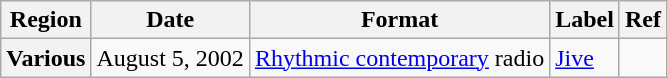<table class="wikitable plainrowheaders">
<tr>
<th scope="col">Region</th>
<th scope="col">Date</th>
<th scope="col">Format</th>
<th scope="col">Label</th>
<th scope="col">Ref</th>
</tr>
<tr>
<th scope="row">Various</th>
<td rowspan="1">August 5, 2002</td>
<td rowspan="1"><a href='#'>Rhythmic contemporary</a> radio</td>
<td rowspan="1"><a href='#'>Jive</a></td>
<td rowspan="1"></td>
</tr>
</table>
